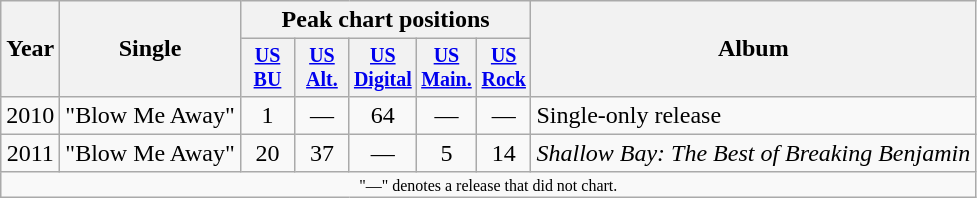<table class="wikitable" style="text-align:center">
<tr>
<th rowspan="2">Year</th>
<th rowspan="2">Single</th>
<th colspan="5">Peak chart positions</th>
<th rowspan="2">Album</th>
</tr>
<tr style="font-size:smaller;">
<th style="width:30px;"><a href='#'>US BU</a><br></th>
<th style="width:30px;"><a href='#'>US Alt.</a><br></th>
<th style="width:30px;"><a href='#'>US Digital</a><br></th>
<th style="width:30px;"><a href='#'>US Main.</a></th>
<th style="width:30px;"><a href='#'>US Rock</a><br></th>
</tr>
<tr>
<td>2010</td>
<td style="text-align:left;">"Blow Me Away"</td>
<td>1</td>
<td>—</td>
<td>64</td>
<td>—</td>
<td>—</td>
<td style="text-align:left;">Single-only release</td>
</tr>
<tr>
<td>2011</td>
<td style="text-align:left;">"Blow Me Away" </td>
<td>20</td>
<td>37</td>
<td>—</td>
<td>5</td>
<td>14</td>
<td style="text-align:left;"><em>Shallow Bay: The Best of Breaking Benjamin</em></td>
</tr>
<tr>
<td colspan="8" style="font-size:8pt">"—" denotes a release that did not chart.</td>
</tr>
</table>
